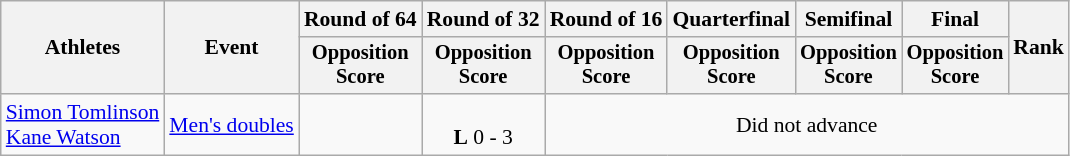<table class="wikitable" style="font-size:90%">
<tr>
<th rowspan=2>Athletes</th>
<th rowspan=2>Event</th>
<th>Round of 64</th>
<th>Round of 32</th>
<th>Round of 16</th>
<th>Quarterfinal</th>
<th>Semifinal</th>
<th>Final</th>
<th rowspan=2>Rank</th>
</tr>
<tr style="font-size:95%">
<th>Opposition<br>Score</th>
<th>Opposition<br>Score</th>
<th>Opposition<br>Score</th>
<th>Opposition<br>Score</th>
<th>Opposition<br>Score</th>
<th>Opposition<br>Score</th>
</tr>
<tr align=center>
<td align=left><a href='#'>Simon Tomlinson</a><br><a href='#'>Kane Watson</a></td>
<td align=left><a href='#'>Men's doubles</a></td>
<td></td>
<td><br><strong>L</strong> 0 - 3</td>
<td colspan=5>Did not advance</td>
</tr>
</table>
